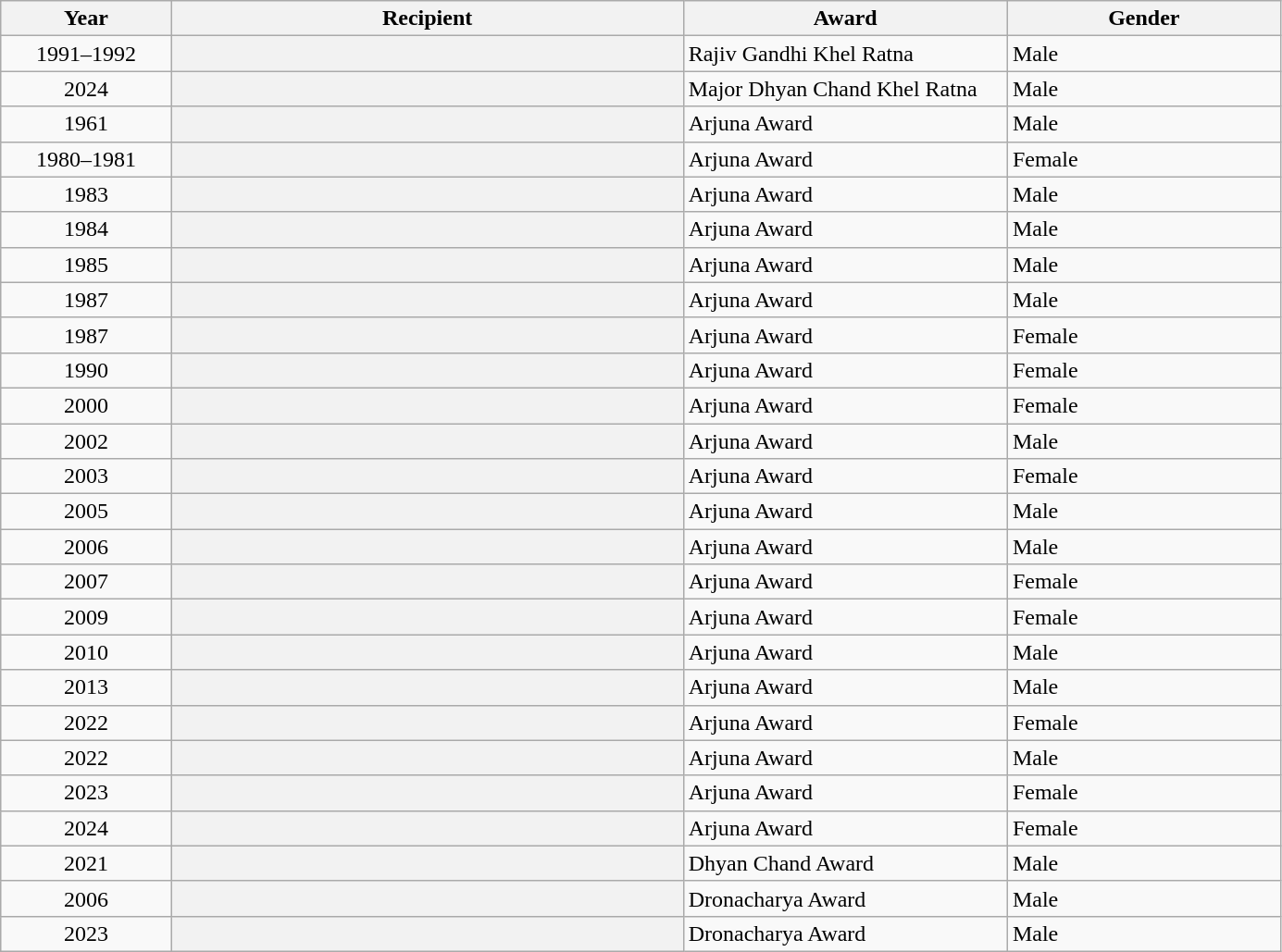<table class="wikitable plainrowheaders sortable" style="width:73%">
<tr>
<th scope="col" style="width:10%">Year</th>
<th scope="col" style="width:30%">Recipient</th>
<th scope="col" style="width:19%">Award</th>
<th scope="col" style="width:16%">Gender</th>
</tr>
<tr>
<td style="text-align:center;">1991–1992</td>
<th scope="row"></th>
<td>Rajiv Gandhi Khel Ratna</td>
<td>Male</td>
</tr>
<tr>
<td style="text-align:center;">2024</td>
<th scope="row"></th>
<td>Major Dhyan Chand Khel Ratna</td>
<td>Male</td>
</tr>
<tr>
<td style="text-align:center;">1961</td>
<th scope="row"></th>
<td>Arjuna Award</td>
<td>Male</td>
</tr>
<tr>
<td style="text-align:center;">1980–1981</td>
<th scope="row"></th>
<td>Arjuna Award</td>
<td>Female</td>
</tr>
<tr>
<td style="text-align:center;">1983</td>
<th scope="row"></th>
<td>Arjuna Award</td>
<td>Male</td>
</tr>
<tr>
<td style="text-align:center;">1984</td>
<th scope="row"></th>
<td>Arjuna Award</td>
<td>Male</td>
</tr>
<tr>
<td style="text-align:center;">1985</td>
<th scope="row"></th>
<td>Arjuna Award</td>
<td>Male</td>
</tr>
<tr>
<td style="text-align:center;">1987</td>
<th scope="row"></th>
<td>Arjuna Award</td>
<td>Male</td>
</tr>
<tr>
<td style="text-align:center;">1987</td>
<th scope="row"></th>
<td>Arjuna Award</td>
<td>Female</td>
</tr>
<tr>
<td style="text-align:center;">1990</td>
<th scope="row"></th>
<td>Arjuna Award</td>
<td>Female</td>
</tr>
<tr>
<td style="text-align:center;">2000</td>
<th scope="row"></th>
<td>Arjuna Award</td>
<td>Female</td>
</tr>
<tr>
<td style="text-align:center;">2002</td>
<th scope="row"></th>
<td>Arjuna Award</td>
<td>Male</td>
</tr>
<tr>
<td style="text-align:center;">2003</td>
<th scope="row"></th>
<td>Arjuna Award</td>
<td>Female</td>
</tr>
<tr>
<td style="text-align:center;">2005</td>
<th scope="row"></th>
<td>Arjuna Award</td>
<td>Male</td>
</tr>
<tr>
<td style="text-align:center;">2006</td>
<th scope="row"></th>
<td>Arjuna Award</td>
<td>Male</td>
</tr>
<tr>
<td style="text-align:center;">2007</td>
<th scope="row"></th>
<td>Arjuna Award</td>
<td>Female</td>
</tr>
<tr>
<td style="text-align:center;">2009</td>
<th scope="row"></th>
<td>Arjuna Award</td>
<td>Female</td>
</tr>
<tr>
<td style="text-align:center;">2010</td>
<th scope="row"></th>
<td>Arjuna Award</td>
<td>Male</td>
</tr>
<tr>
<td style="text-align:center;">2013</td>
<th scope="row"></th>
<td>Arjuna Award</td>
<td>Male</td>
</tr>
<tr>
<td style="text-align:center;">2022</td>
<th scope="row"></th>
<td>Arjuna Award</td>
<td>Female</td>
</tr>
<tr>
<td style="text-align:center;">2022</td>
<th scope="row"></th>
<td>Arjuna Award</td>
<td>Male</td>
</tr>
<tr>
<td style="text-align:center;">2023</td>
<th scope="row"></th>
<td>Arjuna Award</td>
<td>Female</td>
</tr>
<tr>
<td style="text-align:center;">2024</td>
<th scope="row"></th>
<td>Arjuna Award</td>
<td>Female</td>
</tr>
<tr>
<td style="text-align:center;">2021</td>
<th scope="row"></th>
<td>Dhyan Chand Award</td>
<td>Male</td>
</tr>
<tr>
<td style="text-align:center;">2006</td>
<th scope="row"></th>
<td>Dronacharya Award</td>
<td>Male</td>
</tr>
<tr>
<td style="text-align:center;">2023</td>
<th scope="row"></th>
<td>Dronacharya Award</td>
<td>Male</td>
</tr>
</table>
